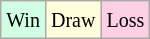<table class="wikitable">
<tr>
<td style="background-color: #d0ffe3;"><small>Win</small></td>
<td style="background-color: #ffffdd;"><small>Draw</small></td>
<td style="background-color: #ffd0e3;"><small>Loss</small></td>
</tr>
</table>
